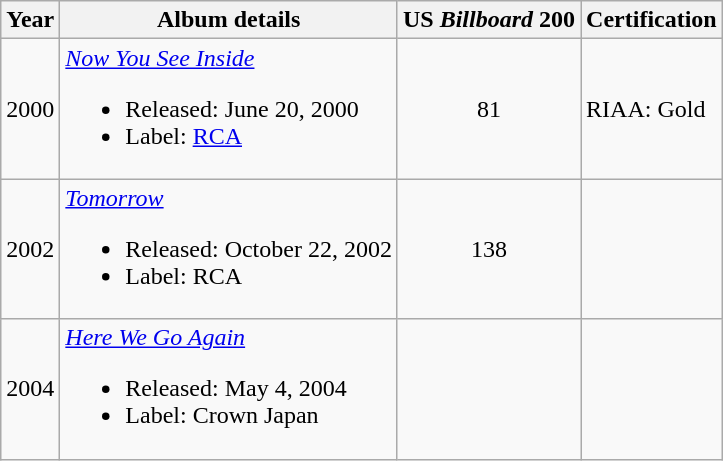<table class="wikitable">
<tr>
<th>Year</th>
<th>Album details</th>
<th>US <em>Billboard</em> 200</th>
<th>Certification</th>
</tr>
<tr>
<td>2000</td>
<td><em><a href='#'>Now You See Inside</a></em><br><ul><li>Released: June 20, 2000</li><li>Label: <a href='#'>RCA</a></li></ul></td>
<td style="text-align:center;">81</td>
<td>RIAA: Gold</td>
</tr>
<tr>
<td>2002</td>
<td><em><a href='#'>Tomorrow</a></em><br><ul><li>Released: October 22, 2002</li><li>Label: RCA</li></ul></td>
<td style="text-align:center;">138</td>
<td></td>
</tr>
<tr>
<td>2004</td>
<td><em><a href='#'>Here We Go Again</a></em><br><ul><li>Released: May 4, 2004</li><li>Label: Crown Japan</li></ul></td>
<td style="text-align:center;"></td>
<td></td>
</tr>
</table>
